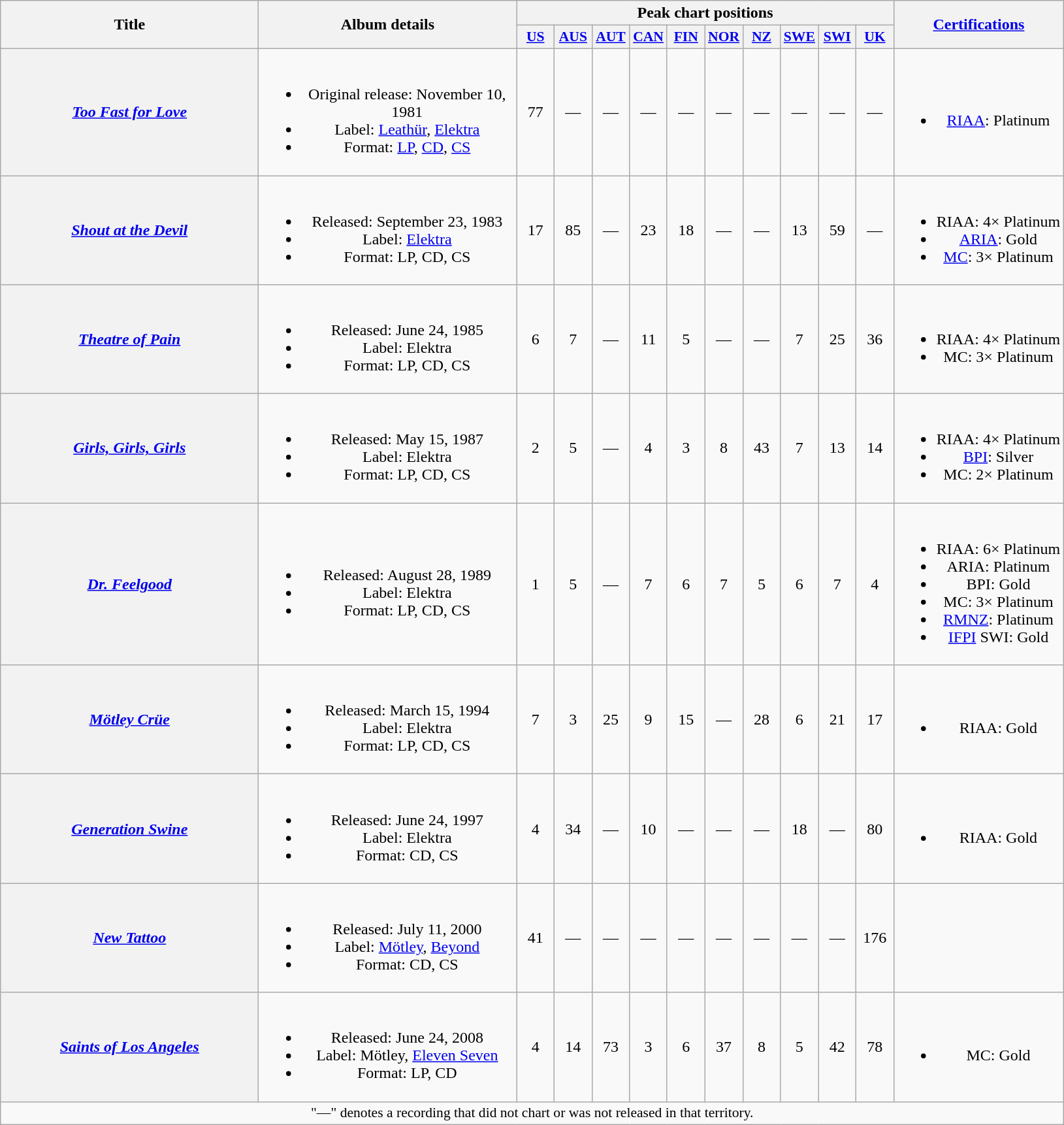<table class="wikitable plainrowheaders" style="text-align:center;" border="1">
<tr>
<th scope="col" rowspan="2" style="width:16em;">Title</th>
<th scope="col" rowspan="2" style="width:16em;">Album details</th>
<th scope="col" colspan="10">Peak chart positions</th>
<th scope="col" rowspan="2"><a href='#'>Certifications</a></th>
</tr>
<tr>
<th scope="col" style="width:2.2em;font-size:90%;"><a href='#'>US</a><br></th>
<th scope="col" style="width:2.2em;font-size:90%;"><a href='#'>AUS</a><br></th>
<th scope="col" style="width:2.2em;font-size:90%;"><a href='#'>AUT</a><br></th>
<th scope="col" style="width:2.2em;font-size:90%;"><a href='#'>CAN</a><br></th>
<th scope="col" style="width:2.2em;font-size:90%;"><a href='#'>FIN</a><br></th>
<th scope="col" style="width:2.2em;font-size:90%;"><a href='#'>NOR</a><br></th>
<th scope="col" style="width:2.2em;font-size:90%;"><a href='#'>NZ</a><br></th>
<th scope="col" style="width:2.2em;font-size:90%;"><a href='#'>SWE</a><br></th>
<th scope="col" style="width:2.2em;font-size:90%;"><a href='#'>SWI</a><br></th>
<th scope="col" style="width:2.2em;font-size:90%;"><a href='#'>UK</a><br></th>
</tr>
<tr>
<th scope="row"><em><a href='#'>Too Fast for Love</a></em></th>
<td><br><ul><li>Original release: November 10, 1981</li><li>Label: <a href='#'>Leathür</a>, <a href='#'>Elektra</a></li><li>Format: <a href='#'>LP</a>, <a href='#'>CD</a>, <a href='#'>CS</a></li></ul></td>
<td>77</td>
<td>—</td>
<td>—</td>
<td>—</td>
<td>—</td>
<td>—</td>
<td>—</td>
<td>—</td>
<td>—</td>
<td>—</td>
<td><br><ul><li><a href='#'>RIAA</a>: Platinum</li></ul></td>
</tr>
<tr>
<th scope="row"><em><a href='#'>Shout at the Devil</a></em></th>
<td><br><ul><li>Released: September 23, 1983</li><li>Label: <a href='#'>Elektra</a></li><li>Format: LP, CD, CS</li></ul></td>
<td>17</td>
<td>85</td>
<td>—</td>
<td>23</td>
<td>18</td>
<td>—</td>
<td>—</td>
<td>13<br></td>
<td>59</td>
<td>—</td>
<td><br><ul><li>RIAA: 4× Platinum</li><li><a href='#'>ARIA</a>: Gold</li><li><a href='#'>MC</a>: 3× Platinum</li></ul></td>
</tr>
<tr>
<th scope="row"><em><a href='#'>Theatre of Pain</a></em></th>
<td><br><ul><li>Released: June 24, 1985</li><li>Label: Elektra</li><li>Format: LP, CD, CS</li></ul></td>
<td>6</td>
<td>7</td>
<td>—</td>
<td>11</td>
<td>5</td>
<td>—</td>
<td>—</td>
<td>7</td>
<td>25</td>
<td>36</td>
<td><br><ul><li>RIAA: 4× Platinum</li><li>MC: 3× Platinum</li></ul></td>
</tr>
<tr>
<th scope="row"><em><a href='#'>Girls, Girls, Girls</a></em></th>
<td><br><ul><li>Released: May 15, 1987</li><li>Label: Elektra</li><li>Format: LP, CD, CS</li></ul></td>
<td>2</td>
<td>5</td>
<td>—</td>
<td>4</td>
<td>3</td>
<td>8</td>
<td>43</td>
<td>7</td>
<td>13</td>
<td>14</td>
<td><br><ul><li>RIAA: 4× Platinum</li><li><a href='#'>BPI</a>: Silver</li><li>MC: 2× Platinum</li></ul></td>
</tr>
<tr>
<th scope="row"><em><a href='#'>Dr. Feelgood</a></em></th>
<td><br><ul><li>Released: August 28, 1989</li><li>Label: Elektra</li><li>Format: LP, CD, CS</li></ul></td>
<td>1</td>
<td>5</td>
<td>—</td>
<td>7</td>
<td>6</td>
<td>7</td>
<td>5</td>
<td>6</td>
<td>7</td>
<td>4</td>
<td><br><ul><li>RIAA: 6× Platinum</li><li>ARIA: Platinum</li><li>BPI: Gold</li><li>MC: 3× Platinum</li><li><a href='#'>RMNZ</a>: Platinum</li><li><a href='#'>IFPI</a> SWI: Gold</li></ul></td>
</tr>
<tr>
<th scope="row"><em><a href='#'>Mötley Crüe</a></em></th>
<td><br><ul><li>Released: March 15, 1994</li><li>Label: Elektra</li><li>Format: LP, CD, CS</li></ul></td>
<td>7</td>
<td>3</td>
<td>25</td>
<td>9</td>
<td>15</td>
<td>—</td>
<td>28</td>
<td>6</td>
<td>21</td>
<td>17</td>
<td><br><ul><li>RIAA: Gold</li></ul></td>
</tr>
<tr>
<th scope="row"><em><a href='#'>Generation Swine</a></em></th>
<td><br><ul><li>Released: June 24, 1997</li><li>Label: Elektra</li><li>Format: CD, CS</li></ul></td>
<td>4</td>
<td>34</td>
<td>—</td>
<td>10</td>
<td>—</td>
<td>—</td>
<td>—</td>
<td>18</td>
<td>—</td>
<td>80</td>
<td><br><ul><li>RIAA: Gold</li></ul></td>
</tr>
<tr>
<th scope="row"><em><a href='#'>New Tattoo</a></em></th>
<td><br><ul><li>Released: July 11, 2000</li><li>Label: <a href='#'>Mötley</a>, <a href='#'>Beyond</a></li><li>Format: CD, CS</li></ul></td>
<td>41</td>
<td>—</td>
<td>—</td>
<td>—</td>
<td>—</td>
<td>—</td>
<td>—</td>
<td>—</td>
<td>—</td>
<td>176<br></td>
<td></td>
</tr>
<tr>
<th scope="row"><em><a href='#'>Saints of Los Angeles</a></em></th>
<td><br><ul><li>Released: June 24, 2008</li><li>Label: Mötley, <a href='#'>Eleven Seven</a></li><li>Format: LP, CD</li></ul></td>
<td>4</td>
<td>14</td>
<td>73</td>
<td>3</td>
<td>6</td>
<td>37</td>
<td>8</td>
<td>5</td>
<td>42</td>
<td>78</td>
<td><br><ul><li>MC: Gold</li></ul></td>
</tr>
<tr>
<td colspan="13" style="font-size:90%">"—" denotes a recording that did not chart or was not released in that territory.</td>
</tr>
</table>
